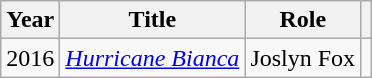<table class="wikitable plainrowheaders sortable">
<tr>
<th scope="col">Year</th>
<th scope="col">Title</th>
<th scope="col">Role</th>
<th style="text-align: center;" class="unsortable"></th>
</tr>
<tr>
<td>2016</td>
<td><em><a href='#'>Hurricane Bianca</a></em></td>
<td>Joslyn Fox</td>
<td></td>
</tr>
</table>
